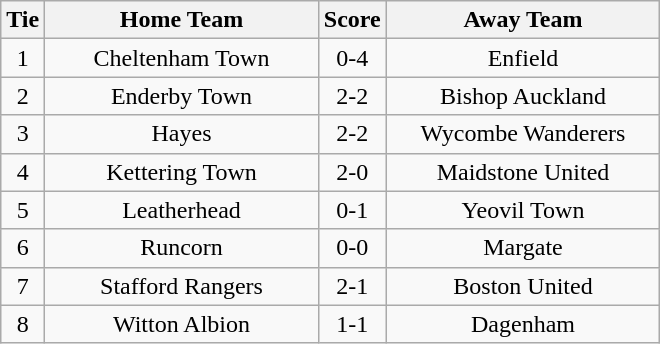<table class="wikitable" style="text-align:center;">
<tr>
<th width=20>Tie</th>
<th width=175>Home Team</th>
<th width=20>Score</th>
<th width=175>Away Team</th>
</tr>
<tr>
<td>1</td>
<td>Cheltenham Town</td>
<td>0-4</td>
<td>Enfield</td>
</tr>
<tr>
<td>2</td>
<td>Enderby Town</td>
<td>2-2</td>
<td>Bishop Auckland</td>
</tr>
<tr>
<td>3</td>
<td>Hayes</td>
<td>2-2</td>
<td>Wycombe Wanderers</td>
</tr>
<tr>
<td>4</td>
<td>Kettering Town</td>
<td>2-0</td>
<td>Maidstone United</td>
</tr>
<tr>
<td>5</td>
<td>Leatherhead</td>
<td>0-1</td>
<td>Yeovil Town</td>
</tr>
<tr>
<td>6</td>
<td>Runcorn</td>
<td>0-0</td>
<td>Margate</td>
</tr>
<tr>
<td>7</td>
<td>Stafford Rangers</td>
<td>2-1</td>
<td>Boston United</td>
</tr>
<tr>
<td>8</td>
<td>Witton Albion</td>
<td>1-1</td>
<td>Dagenham</td>
</tr>
</table>
